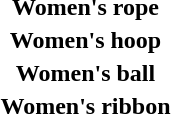<table>
<tr>
<th scope="row">Women's rope</th>
<td></td>
<td></td>
<td></td>
</tr>
<tr>
<th scope="row">Women's hoop</th>
<td></td>
<td></td>
<td></td>
</tr>
<tr>
<th scope="row">Women's ball</th>
<td></td>
<td></td>
<td></td>
</tr>
<tr>
<th scope="row">Women's ribbon</th>
<td></td>
<td></td>
<td></td>
</tr>
</table>
